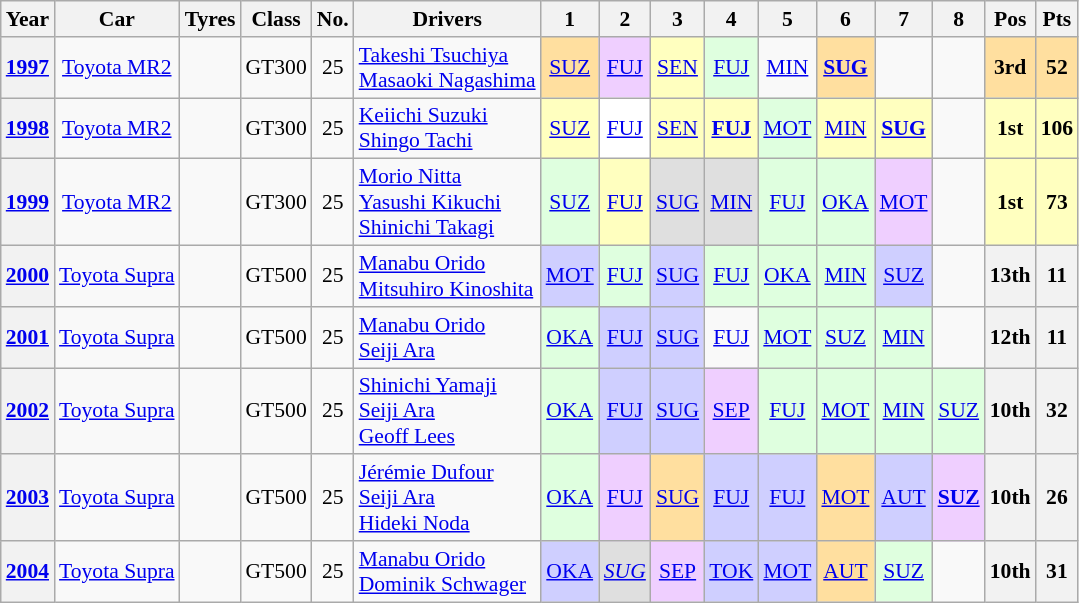<table class="wikitable" style="text-align:center; font-size:90%">
<tr>
<th>Year</th>
<th>Car</th>
<th>Tyres</th>
<th>Class</th>
<th>No.</th>
<th>Drivers</th>
<th>1</th>
<th>2</th>
<th>3</th>
<th>4</th>
<th>5</th>
<th>6</th>
<th>7</th>
<th>8</th>
<th>Pos</th>
<th>Pts</th>
</tr>
<tr>
<th><a href='#'>1997</a></th>
<td><a href='#'>Toyota MR2</a></td>
<td></td>
<td>GT300</td>
<td>25</td>
<td align="left"> <a href='#'>Takeshi Tsuchiya</a><br> <a href='#'>Masaoki Nagashima</a></td>
<td style="background:#FFDF9F;"><a href='#'>SUZ</a><br></td>
<td style="background:#EFCFFF;"><a href='#'>FUJ</a><br></td>
<td style="background:#FFFFBF;"><a href='#'>SEN</a><br></td>
<td style="background:#DFFFDF;"><a href='#'>FUJ</a><br></td>
<td><a href='#'>MIN</a></td>
<td style="background:#FFDF9F;"><a href='#'><strong>SUG</strong></a><br></td>
<td></td>
<td></td>
<th style="background:#FFDF9F;">3rd</th>
<th style="background:#FFDF9F;">52</th>
</tr>
<tr>
<th><a href='#'>1998</a></th>
<td><a href='#'>Toyota MR2</a></td>
<td></td>
<td>GT300</td>
<td>25</td>
<td align="left"> <a href='#'>Keiichi Suzuki</a><br> <a href='#'>Shingo Tachi</a></td>
<td style="background:#FFFFBF;"><a href='#'>SUZ</a><br></td>
<td style="background:#FFFFFF;"><a href='#'>FUJ</a><br></td>
<td style="background:#FFFFBF;"><a href='#'>SEN</a><br></td>
<td style="background:#FFFFBF;"><a href='#'><strong>FUJ</strong></a><br></td>
<td style="background:#DFFFDF;"><a href='#'>MOT</a><br></td>
<td style="background:#FFFFBF;"><a href='#'>MIN</a><br></td>
<td style="background:#FFFFBF;"><a href='#'><strong>SUG</strong></a><br></td>
<td></td>
<th style="background:#FFFFBF;">1st</th>
<th style="background:#FFFFBF;">106</th>
</tr>
<tr>
<th><a href='#'>1999</a></th>
<td><a href='#'>Toyota MR2</a></td>
<td></td>
<td>GT300</td>
<td>25</td>
<td align="left"> <a href='#'>Morio Nitta</a><br> <a href='#'>Yasushi Kikuchi</a><br> <a href='#'>Shinichi Takagi</a></td>
<td style="background:#DFFFDF;"><a href='#'>SUZ</a><br></td>
<td style="background:#FFFFBF;"><a href='#'>FUJ</a><br></td>
<td style="background:#DFDFDF;"><a href='#'>SUG</a><br></td>
<td style="background:#DFDFDF;"><a href='#'>MIN</a><br></td>
<td style="background:#DFFFDF;"><a href='#'>FUJ</a><br></td>
<td style="background:#DFFFDF;"><a href='#'>OKA</a><br></td>
<td style="background:#EFCFFF;"><a href='#'>MOT</a><br></td>
<td></td>
<th style="background:#FFFFBF;">1st</th>
<th style="background:#FFFFBF;">73</th>
</tr>
<tr>
<th><a href='#'>2000</a></th>
<td><a href='#'>Toyota Supra</a></td>
<td></td>
<td>GT500</td>
<td>25</td>
<td align="left"> <a href='#'>Manabu Orido</a><br> <a href='#'>Mitsuhiro Kinoshita</a></td>
<td style="background:#CFCFFF;"><a href='#'>MOT</a><br></td>
<td style="background:#DFFFDF;"><a href='#'>FUJ</a><br></td>
<td style="background:#CFCFFF;"><a href='#'>SUG</a><br></td>
<td style="background:#DFFFDF;"><a href='#'>FUJ</a><br></td>
<td style="background:#DFFFDF;"><a href='#'>OKA</a><br></td>
<td style="background:#DFFFDF;"><a href='#'>MIN</a><br></td>
<td style="background:#CFCFFF;"><a href='#'>SUZ</a><br></td>
<td></td>
<th>13th</th>
<th>11</th>
</tr>
<tr>
<th><a href='#'>2001</a></th>
<td><a href='#'>Toyota Supra</a></td>
<td></td>
<td>GT500</td>
<td>25</td>
<td align="left"> <a href='#'>Manabu Orido</a><br> <a href='#'>Seiji Ara</a></td>
<td style="background:#DFFFDF;"><a href='#'>OKA</a><br></td>
<td style="background:#CFCFFF;"><a href='#'>FUJ</a><br></td>
<td style="background:#CFCFFF;"><a href='#'>SUG</a><br></td>
<td><a href='#'>FUJ</a><br></td>
<td style="background:#DFFFDF;"><a href='#'>MOT</a><br></td>
<td style="background:#DFFFDF;"><a href='#'>SUZ</a><br></td>
<td style="background:#DFFFDF;"><a href='#'>MIN</a><br></td>
<td></td>
<th>12th</th>
<th>11</th>
</tr>
<tr>
<th><a href='#'>2002</a></th>
<td><a href='#'>Toyota Supra</a></td>
<td></td>
<td>GT500</td>
<td>25</td>
<td align="left"> <a href='#'>Shinichi Yamaji</a><br> <a href='#'>Seiji Ara</a><br> <a href='#'>Geoff Lees</a></td>
<td style="background:#DFFFDF;"><a href='#'>OKA</a><br></td>
<td style="background:#CFCFFF;"><a href='#'>FUJ</a><br></td>
<td style="background:#CFCFFF;"><a href='#'>SUG</a><br></td>
<td style="background:#EFCFFF;"><a href='#'>SEP</a><br></td>
<td style="background:#DFFFDF;"><a href='#'>FUJ</a><br></td>
<td style="background:#DFFFDF;"><a href='#'>MOT</a><br></td>
<td style="background:#DFFFDF;"><a href='#'>MIN</a><br></td>
<td style="background:#DFFFDF;"><a href='#'>SUZ</a><br></td>
<th>10th</th>
<th>32</th>
</tr>
<tr>
<th><a href='#'>2003</a></th>
<td><a href='#'>Toyota Supra</a></td>
<td></td>
<td>GT500</td>
<td>25</td>
<td align="left"> <a href='#'>Jérémie Dufour</a><br> <a href='#'>Seiji Ara</a><br> <a href='#'>Hideki Noda</a></td>
<td style="background:#DFFFDF;"><a href='#'>OKA</a><br></td>
<td style="background:#EFCFFF;"><a href='#'>FUJ</a><br></td>
<td style="background:#FFDF9F;"><a href='#'>SUG</a><br></td>
<td style="background:#CFCFFF;"><a href='#'>FUJ</a><br></td>
<td style="background:#CFCFFF;"><a href='#'>FUJ</a><br></td>
<td style="background:#FFDF9F;"><a href='#'>MOT</a><br></td>
<td style="background:#CFCFFF;"><a href='#'>AUT</a><br></td>
<td style="background:#EFCFFF;"><a href='#'><strong>SUZ</strong></a><br></td>
<th>10th</th>
<th>26</th>
</tr>
<tr>
<th><a href='#'>2004</a></th>
<td><a href='#'>Toyota Supra</a></td>
<td></td>
<td>GT500</td>
<td>25</td>
<td align="left"> <a href='#'>Manabu Orido</a><br> <a href='#'>Dominik Schwager</a></td>
<td style="background:#CFCFFF;"><a href='#'>OKA</a><br></td>
<td style="background:#DFDFDF;"><a href='#'><em>SUG</em></a><br></td>
<td style="background:#EFCFFF;"><a href='#'>SEP</a><br></td>
<td style="background:#CFCFFF;"><a href='#'>TOK</a><br></td>
<td style="background:#CFCFFF;"><a href='#'>MOT</a><br></td>
<td style="background:#FFDF9F;"><a href='#'>AUT</a><br></td>
<td style="background:#DFFFDF;"><a href='#'>SUZ</a><br></td>
<td></td>
<th>10th</th>
<th>31</th>
</tr>
</table>
